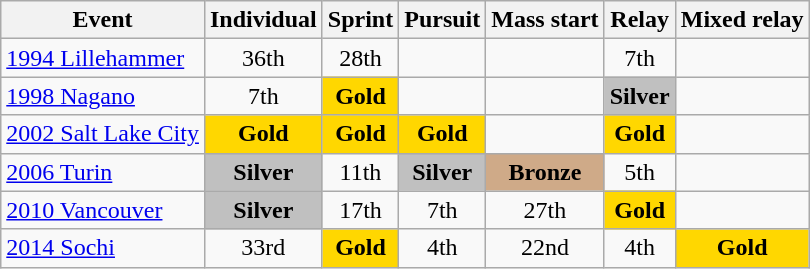<table class="wikitable" style="text-align: center;">
<tr ">
<th>Event</th>
<th>Individual</th>
<th>Sprint</th>
<th>Pursuit</th>
<th>Mass start</th>
<th>Relay</th>
<th>Mixed relay</th>
</tr>
<tr>
<td align=left> <a href='#'>1994 Lillehammer</a></td>
<td>36th</td>
<td>28th</td>
<td></td>
<td></td>
<td>7th</td>
<td></td>
</tr>
<tr>
<td align=left> <a href='#'>1998 Nagano</a></td>
<td>7th</td>
<td style="background:gold;"><strong>Gold</strong></td>
<td></td>
<td></td>
<td style="background:silver;"><strong>Silver</strong></td>
<td></td>
</tr>
<tr>
<td align=left> <a href='#'>2002 Salt Lake City</a></td>
<td style="background:gold;"><strong>Gold</strong></td>
<td style="background:gold;"><strong>Gold</strong></td>
<td style="background:gold;"><strong>Gold</strong></td>
<td></td>
<td style="background:gold;"><strong>Gold</strong></td>
<td></td>
</tr>
<tr>
<td align=left> <a href='#'>2006 Turin</a></td>
<td style="background:silver;"><strong>Silver</strong></td>
<td>11th</td>
<td style="background:silver;"><strong>Silver</strong></td>
<td style="background:#cfaa88;"><strong>Bronze</strong></td>
<td>5th</td>
<td></td>
</tr>
<tr>
<td align=left> <a href='#'>2010 Vancouver</a></td>
<td style="background:silver;"><strong>Silver</strong></td>
<td>17th</td>
<td>7th</td>
<td>27th</td>
<td style="background:gold;"><strong>Gold</strong></td>
<td></td>
</tr>
<tr>
<td align=left> <a href='#'>2014 Sochi</a></td>
<td>33rd</td>
<td style="background:gold;"><strong>Gold</strong></td>
<td>4th</td>
<td>22nd</td>
<td>4th</td>
<td style="background:gold;"><strong>Gold</strong></td>
</tr>
</table>
